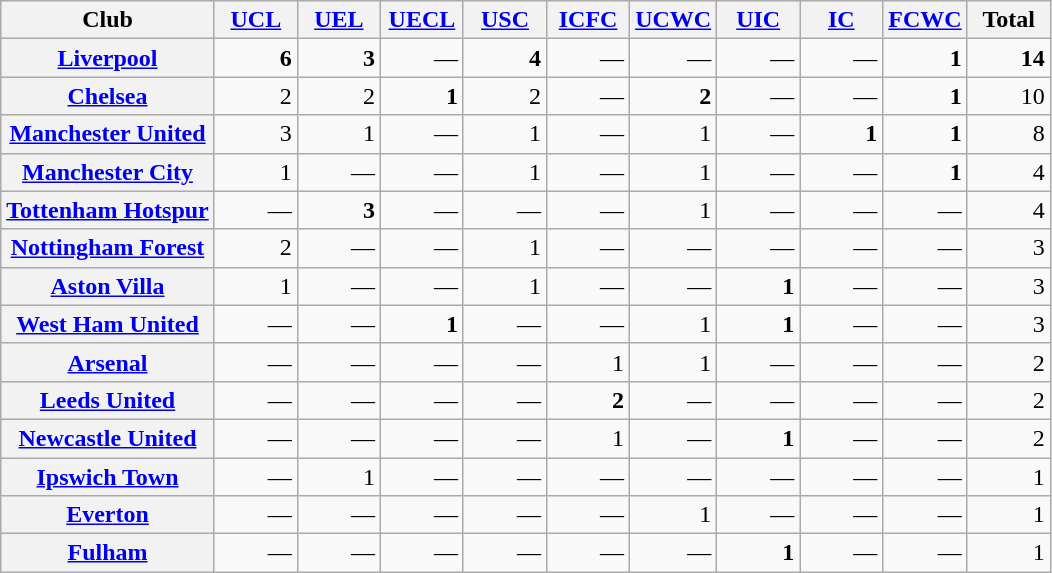<table class="sortable wikitable mw-datatable plainrowheaders" style="text-align: right">
<tr>
<th>Club</th>
<th data-sort-type="number" style="width:3em" scope="col" abbr="Champions League"><a href='#'>UCL</a></th>
<th data-sort-type="number" style="width:3em" scope="col" abbr="Europa League"><a href='#'>UEL</a></th>
<th data-sort-type="number" style="width:3em" scope="col" abbr="Europa Conference League"><a href='#'>UECL</a></th>
<th data-sort-type="number" style="width:3em" scope="col" abbr="UEFA Super Cup"><a href='#'>USC</a></th>
<th data-sort-type="number" style="width:3em" scope="col" abbr="Fairs Cup"><a href='#'>ICFC</a></th>
<th data-sort-type="number" style="width:3em" scope="col" abbr="Cup Winners Cup"><a href='#'>UCWC</a></th>
<th data-sort-type="number" style="width:3em" scope="col" abbr="Intertoto Cup"><a href='#'>UIC</a></th>
<th data-sort-type="number" style="width:3em" scope="col" abbr="Intercontinental Cup"><a href='#'>IC</a></th>
<th data-sort-type="number" style="width:3em" scope="col" abbr="Club World Cup"><a href='#'>FCWC</a></th>
<th data-sort-type="number" style="width:3em" scope="col">Total</th>
</tr>
<tr>
<th scope="row"><a href='#'>Liverpool</a></th>
<td><strong>6</strong></td>
<td><strong>3</strong></td>
<td>—</td>
<td><strong>4</strong></td>
<td>—</td>
<td>—</td>
<td>—</td>
<td>—</td>
<td><strong>1</strong></td>
<td><strong>14</strong></td>
</tr>
<tr>
<th scope="row"><a href='#'>Chelsea</a></th>
<td>2</td>
<td>2</td>
<td><strong>1</strong></td>
<td>2</td>
<td>—</td>
<td><strong>2</strong></td>
<td>—</td>
<td>—</td>
<td><strong>1</strong></td>
<td>10</td>
</tr>
<tr>
<th scope="row"><a href='#'>Manchester United</a></th>
<td>3</td>
<td>1</td>
<td>—</td>
<td>1</td>
<td>—</td>
<td>1</td>
<td>—</td>
<td><strong>1</strong></td>
<td><strong>1</strong></td>
<td>8</td>
</tr>
<tr>
<th scope="row"><a href='#'>Manchester City</a></th>
<td>1</td>
<td>—</td>
<td>—</td>
<td>1</td>
<td>—</td>
<td>1</td>
<td>—</td>
<td>—</td>
<td><strong>1</strong></td>
<td>4</td>
</tr>
<tr>
<th scope="row"><a href='#'>Tottenham Hotspur</a></th>
<td>—</td>
<td><strong>3</strong></td>
<td>—</td>
<td>—</td>
<td>—</td>
<td>1</td>
<td>—</td>
<td>—</td>
<td>—</td>
<td>4</td>
</tr>
<tr>
<th scope="row"><a href='#'>Nottingham Forest</a></th>
<td>2</td>
<td>—</td>
<td>—</td>
<td>1</td>
<td>—</td>
<td>—</td>
<td>—</td>
<td>—</td>
<td>—</td>
<td>3</td>
</tr>
<tr>
<th scope="row"><a href='#'>Aston Villa</a></th>
<td>1</td>
<td>—</td>
<td>—</td>
<td>1</td>
<td>—</td>
<td>—</td>
<td><strong>1</strong></td>
<td>—</td>
<td>—</td>
<td>3</td>
</tr>
<tr>
<th scope="row"><a href='#'>West Ham United</a></th>
<td>—</td>
<td>—</td>
<td><strong>1</strong></td>
<td>—</td>
<td>—</td>
<td>1</td>
<td><strong>1</strong></td>
<td>—</td>
<td>—</td>
<td>3</td>
</tr>
<tr>
<th scope="row"><a href='#'>Arsenal</a></th>
<td>—</td>
<td>—</td>
<td>—</td>
<td>—</td>
<td>1</td>
<td>1</td>
<td>—</td>
<td>—</td>
<td>—</td>
<td>2</td>
</tr>
<tr>
<th scope="row"><a href='#'>Leeds United</a></th>
<td>—</td>
<td>—</td>
<td>—</td>
<td>—</td>
<td><strong>2</strong></td>
<td>—</td>
<td>—</td>
<td>—</td>
<td>—</td>
<td>2</td>
</tr>
<tr>
<th scope="row"><a href='#'>Newcastle United</a></th>
<td>—</td>
<td>—</td>
<td>—</td>
<td>—</td>
<td>1</td>
<td>—</td>
<td><strong>1</strong></td>
<td>—</td>
<td>—</td>
<td>2</td>
</tr>
<tr>
<th scope="row"><a href='#'>Ipswich Town</a></th>
<td>—</td>
<td>1</td>
<td>—</td>
<td>—</td>
<td>—</td>
<td>—</td>
<td>—</td>
<td>—</td>
<td>—</td>
<td>1</td>
</tr>
<tr>
<th scope="row"><a href='#'>Everton</a></th>
<td>—</td>
<td>—</td>
<td>—</td>
<td>—</td>
<td>—</td>
<td>1</td>
<td>—</td>
<td>—</td>
<td>—</td>
<td>1</td>
</tr>
<tr>
<th scope="row"><a href='#'>Fulham</a></th>
<td>—</td>
<td>—</td>
<td>—</td>
<td>—</td>
<td>—</td>
<td>—</td>
<td><strong>1</strong></td>
<td>—</td>
<td>—</td>
<td>1</td>
</tr>
</table>
